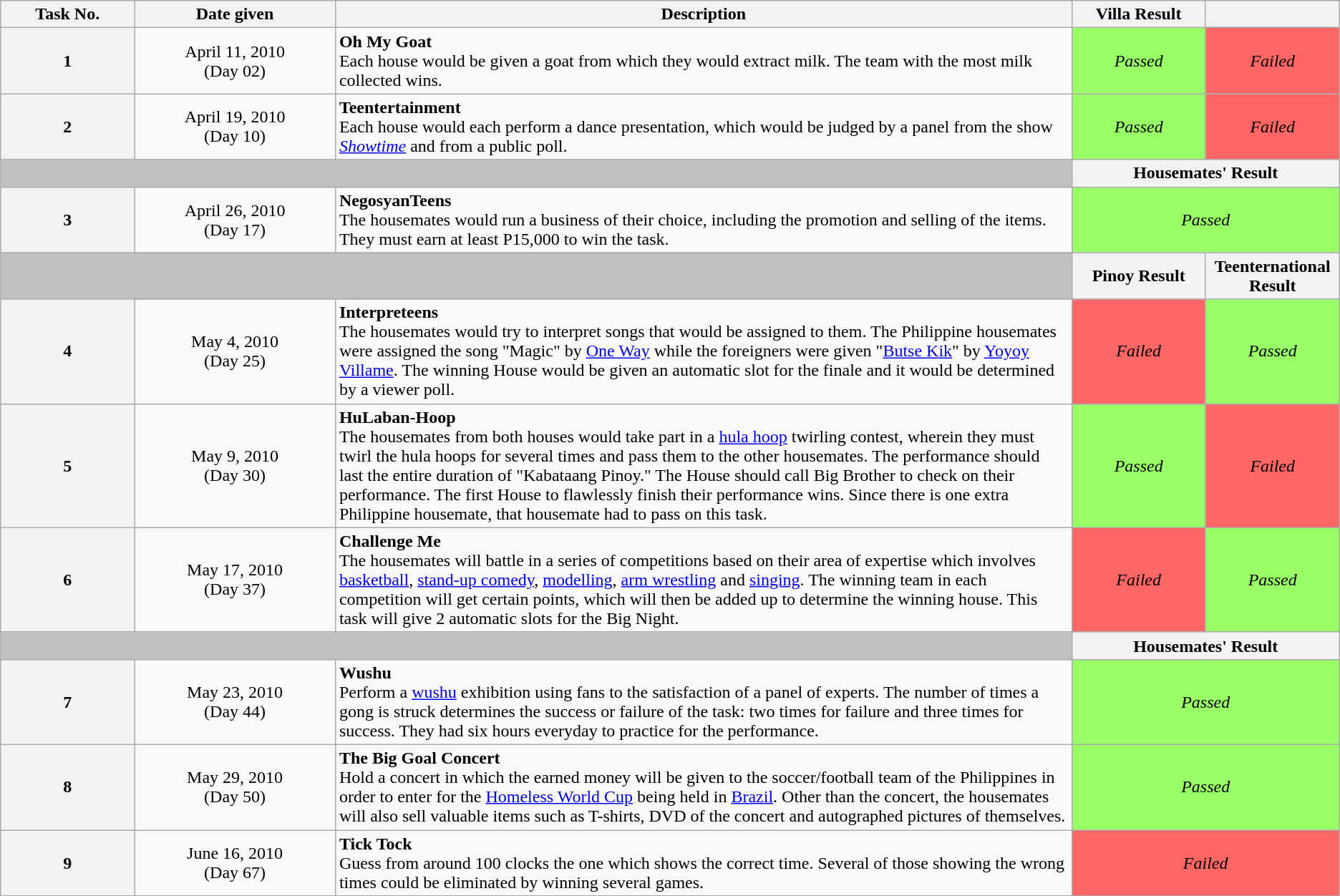<table class="wikitable">
<tr>
<th style="width: 10%;">Task No.</th>
<th style="width: 15%;">Date given</th>
<th style="width: 55%;">Description</th>
<th style="width: 10%;">Villa Result</th>
<th style="width: 10%;"></th>
</tr>
<tr>
<th>1</th>
<td style="text-align:center;">April 11, 2010<br>(Day 02)</td>
<td><strong>Oh My Goat</strong><br>Each house would be given a goat from which they would extract milk. The team with the most milk collected wins.</td>
<td style="text-align:center; background:#99FF66;"><em>Passed</em></td>
<td style="text-align:center; background:#f66;"><em>Failed</em></td>
</tr>
<tr>
<th>2</th>
<td style="text-align:center;">April 19, 2010<br>(Day 10)</td>
<td><strong>Teentertainment</strong><br>Each house would each perform a dance presentation, which would be judged by a panel from the show <em><a href='#'>Showtime</a></em> and from a public poll.</td>
<td style="text-align:center; background:#99FF66;"><em>Passed</em></td>
<td style="text-align:center; background:#f66;"><em>Failed</em></td>
</tr>
<tr>
<td style="background:silver;" colspan=3></td>
<th colspan=2>Housemates' Result</th>
</tr>
<tr>
<th>3</th>
<td style="text-align:center;">April 26, 2010<br>(Day 17)</td>
<td><strong>NegosyanTeens</strong><br>The housemates would run a business of their choice, including the promotion and selling of the items. They must earn at least P15,000 to win the task.</td>
<td style="text-align:center; background:#99FF66;" colspan=2><em>Passed</em></td>
</tr>
<tr>
<td style="background:silver;" colspan=3></td>
<th style="width: 10%;">Pinoy Result</th>
<th style="width: 10%;">Teenternational Result</th>
</tr>
<tr>
<th>4</th>
<td style="text-align:center;">May 4, 2010<br>(Day 25)</td>
<td><strong>Interpreteens</strong><br>The housemates would try to interpret songs that would be assigned to them. The Philippine housemates were assigned the song "Magic" by <a href='#'>One Way</a> while the foreigners were given "<a href='#'>Butse Kik</a>" by <a href='#'>Yoyoy Villame</a>. The winning House would be given an automatic slot for the finale and it would be determined by a viewer poll.</td>
<td style="text-align:center; background:#f66;"><em>Failed</em></td>
<td style="text-align:center; background:#99FF66;"><em>Passed</em></td>
</tr>
<tr>
<th>5</th>
<td style="text-align:center;">May 9, 2010<br>(Day 30)</td>
<td><strong>HuLaban-Hoop</strong><br>The housemates from both houses would take part in a <a href='#'>hula hoop</a> twirling contest, wherein they must twirl the hula hoops for several times and pass them to the other housemates. The performance should last the entire duration of "Kabataang Pinoy." The House should call Big Brother to check on their performance. The first House to flawlessly finish their performance wins. Since there is one extra Philippine housemate, that housemate had to pass on this task.</td>
<td style="text-align:center; background:#99FF66;"><em>Passed</em></td>
<td style="text-align:center; background:#f66;"><em>Failed</em></td>
</tr>
<tr>
<th>6</th>
<td style="text-align:center;">May 17, 2010<br>(Day 37)</td>
<td><strong>Challenge Me</strong><br>The housemates will battle in a series of competitions based on their area of expertise which involves <a href='#'>basketball</a>, <a href='#'>stand-up comedy</a>, <a href='#'>modelling</a>, <a href='#'>arm wrestling</a> and <a href='#'>singing</a>. The winning team in each competition will get certain points, which will then be added up to determine the winning house. This task will give 2 automatic slots for the Big Night.</td>
<td style="text-align:center; background:#f66;"><em>Failed</em></td>
<td style="text-align:center; background:#99FF66;"><em>Passed</em></td>
</tr>
<tr>
<td style="background:silver;" colspan=3></td>
<th colspan=2>Housemates' Result</th>
</tr>
<tr>
<th>7</th>
<td style="text-align:center;">May 23, 2010<br>(Day 44)</td>
<td><strong>Wushu</strong> <br>Perform a <a href='#'>wushu</a> exhibition using fans to the satisfaction of a panel of experts. The number of times a gong is struck determines the success or failure of the task: two times for failure and three times for success. They had six hours everyday to practice for the performance.</td>
<td style="text-align:center; background:#99FF66;" colspan=2><em>Passed</em></td>
</tr>
<tr>
<th>8</th>
<td style="text-align:center;">May 29, 2010<br>(Day 50)</td>
<td><strong>The Big Goal Concert</strong> <br> Hold a concert in which the earned money will be given to the soccer/football team of the Philippines in order to enter for the <a href='#'>Homeless World Cup</a> being held in <a href='#'>Brazil</a>. Other than the concert, the housemates will also sell valuable items such as T-shirts, DVD of the concert and autographed pictures of themselves.</td>
<td style="text-align:center; background:#99FF66;" colspan=2><em>Passed</em></td>
</tr>
<tr>
<th>9</th>
<td style="text-align:center;">June 16, 2010<br>(Day 67)</td>
<td><strong>Tick Tock</strong> <br> Guess from around 100 clocks the one which shows the correct time. Several of those showing the wrong times could be eliminated by winning several games.</td>
<td style="text-align:center; background:#f66;" colspan=2><em>Failed</em></td>
</tr>
</table>
